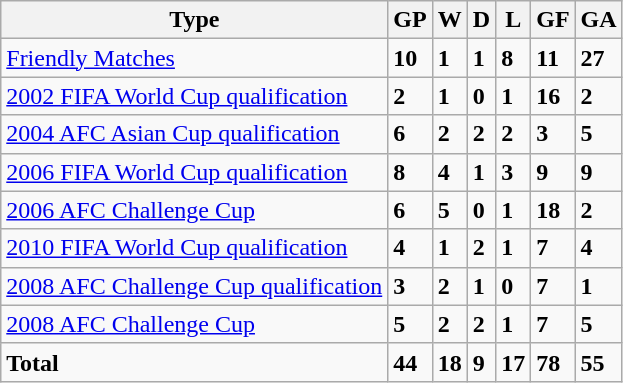<table class="wikitable">
<tr>
<th>Type</th>
<th>GP</th>
<th>W</th>
<th>D</th>
<th>L</th>
<th>GF</th>
<th>GA</th>
</tr>
<tr>
<td align=left><a href='#'>Friendly Matches</a></td>
<td><strong>10</strong></td>
<td><strong>1</strong></td>
<td><strong>1</strong></td>
<td><strong>8</strong></td>
<td><strong>11</strong></td>
<td><strong>27</strong></td>
</tr>
<tr>
<td align=left><a href='#'>2002 FIFA World Cup qualification</a></td>
<td><strong>2</strong></td>
<td><strong>1</strong></td>
<td><strong>0</strong></td>
<td><strong>1</strong></td>
<td><strong>16</strong></td>
<td><strong>2</strong></td>
</tr>
<tr>
<td align=left><a href='#'>2004 AFC Asian Cup qualification</a></td>
<td><strong>6</strong></td>
<td><strong>2</strong></td>
<td><strong>2</strong></td>
<td><strong>2</strong></td>
<td><strong>3</strong></td>
<td><strong>5</strong></td>
</tr>
<tr>
<td align=left><a href='#'>2006 FIFA World Cup qualification</a></td>
<td><strong>8</strong></td>
<td><strong>4</strong></td>
<td><strong>1</strong></td>
<td><strong>3</strong></td>
<td><strong>9</strong></td>
<td><strong>9</strong></td>
</tr>
<tr>
<td align=left><a href='#'>2006 AFC Challenge Cup</a></td>
<td><strong>6</strong></td>
<td><strong>5</strong></td>
<td><strong>0</strong></td>
<td><strong>1</strong></td>
<td><strong>18</strong></td>
<td><strong>2</strong></td>
</tr>
<tr>
<td align=left><a href='#'>2010 FIFA World Cup qualification</a></td>
<td><strong>4</strong></td>
<td><strong>1</strong></td>
<td><strong>2</strong></td>
<td><strong>1</strong></td>
<td><strong>7</strong></td>
<td><strong>4</strong></td>
</tr>
<tr>
<td align=left><a href='#'>2008 AFC Challenge Cup qualification</a></td>
<td><strong>3</strong></td>
<td><strong>2</strong></td>
<td><strong>1</strong></td>
<td><strong>0</strong></td>
<td><strong>7</strong></td>
<td><strong>1</strong></td>
</tr>
<tr>
<td align=left><a href='#'>2008 AFC Challenge Cup</a></td>
<td><strong>5</strong></td>
<td><strong>2</strong></td>
<td><strong>2</strong></td>
<td><strong>1</strong></td>
<td><strong>7</strong></td>
<td><strong>5</strong></td>
</tr>
<tr>
<td><strong>Total</strong></td>
<td><strong>44</strong></td>
<td><strong>18</strong></td>
<td><strong>9</strong></td>
<td><strong>17</strong></td>
<td><strong>78</strong></td>
<td><strong>55</strong></td>
</tr>
</table>
